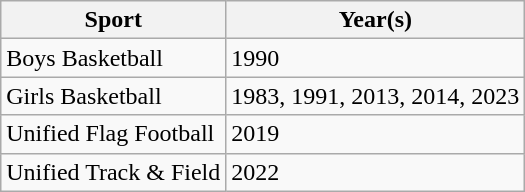<table class="wikitable">
<tr>
<th>Sport</th>
<th>Year(s)</th>
</tr>
<tr>
<td>Boys Basketball</td>
<td>1990</td>
</tr>
<tr>
<td>Girls Basketball</td>
<td>1983, 1991, 2013, 2014, 2023</td>
</tr>
<tr>
<td>Unified Flag Football</td>
<td>2019</td>
</tr>
<tr>
<td>Unified Track & Field</td>
<td>2022</td>
</tr>
</table>
